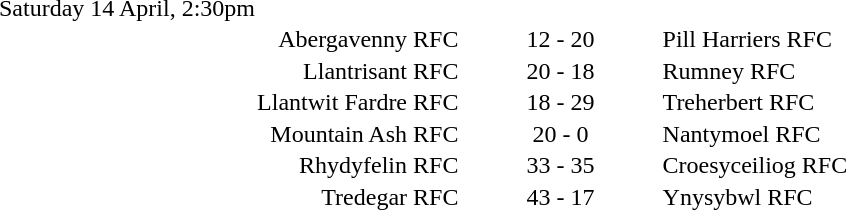<table style="width:70%;" cellspacing="1">
<tr>
<th width=35%></th>
<th width=15%></th>
<th></th>
</tr>
<tr>
<td>Saturday 14 April, 2:30pm</td>
</tr>
<tr>
<td align=right>Abergavenny RFC</td>
<td align=center>12 - 20</td>
<td>Pill Harriers RFC</td>
</tr>
<tr>
<td align=right>Llantrisant RFC</td>
<td align=center>20 - 18</td>
<td>Rumney RFC</td>
</tr>
<tr>
<td align=right>Llantwit Fardre RFC</td>
<td align=center>18 - 29</td>
<td>Treherbert RFC</td>
</tr>
<tr>
<td align=right>Mountain Ash RFC</td>
<td align=center>20 - 0</td>
<td>Nantymoel RFC</td>
</tr>
<tr>
<td align=right>Rhydyfelin RFC</td>
<td align=center>33 - 35</td>
<td>Croesyceiliog RFC</td>
</tr>
<tr>
<td align=right>Tredegar RFC</td>
<td align=center>43 - 17</td>
<td>Ynysybwl RFC</td>
</tr>
</table>
